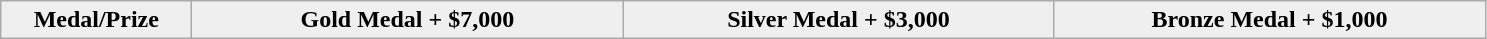<table class="wikitable" border="1" style="font-size:100%">
<tr align=center>
<th scope=col style="width:120px; background: #efefef;">Medal/Prize</th>
<th scope=col colspan=1 style="width:280px; background: #efefef;"> Gold Medal + $7,000</th>
<th scope=col colspan=1 style="width:280px; background: #efefef;"> Silver Medal + $3,000</th>
<th scope=col colspan=1 style="width:280px; background:#efefef;"> Bronze Medal + $1,000</th>
</tr>
</table>
